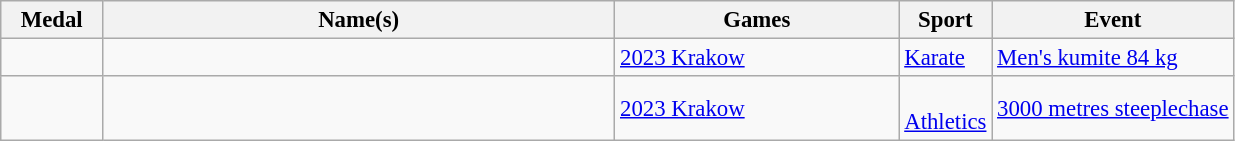<table class="wikitable sortable" style="font-size: 95%;">
<tr>
<th style="width:4em">Medal</th>
<th style="width:22em">Name(s)</th>
<th style="width:12em">Games</th>
<th>Sport</th>
<th>Event</th>
</tr>
<tr>
<td></td>
<td></td>
<td> <a href='#'>2023 Krakow</a></td>
<td> <a href='#'>Karate</a></td>
<td><a href='#'>Men's kumite 84 kg</a></td>
</tr>
<tr>
<td></td>
<td></td>
<td> <a href='#'>2023 Krakow</a></td>
<td><br><a href='#'>Athletics</a></td>
<td><a href='#'>3000 metres steeplechase</a></td>
</tr>
</table>
